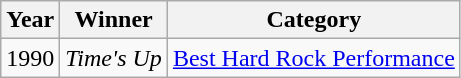<table class="wikitable">
<tr>
<th>Year</th>
<th>Winner</th>
<th>Category</th>
</tr>
<tr>
<td>1990</td>
<td><em>Time's Up</em></td>
<td><a href='#'>Best Hard Rock Performance</a></td>
</tr>
</table>
